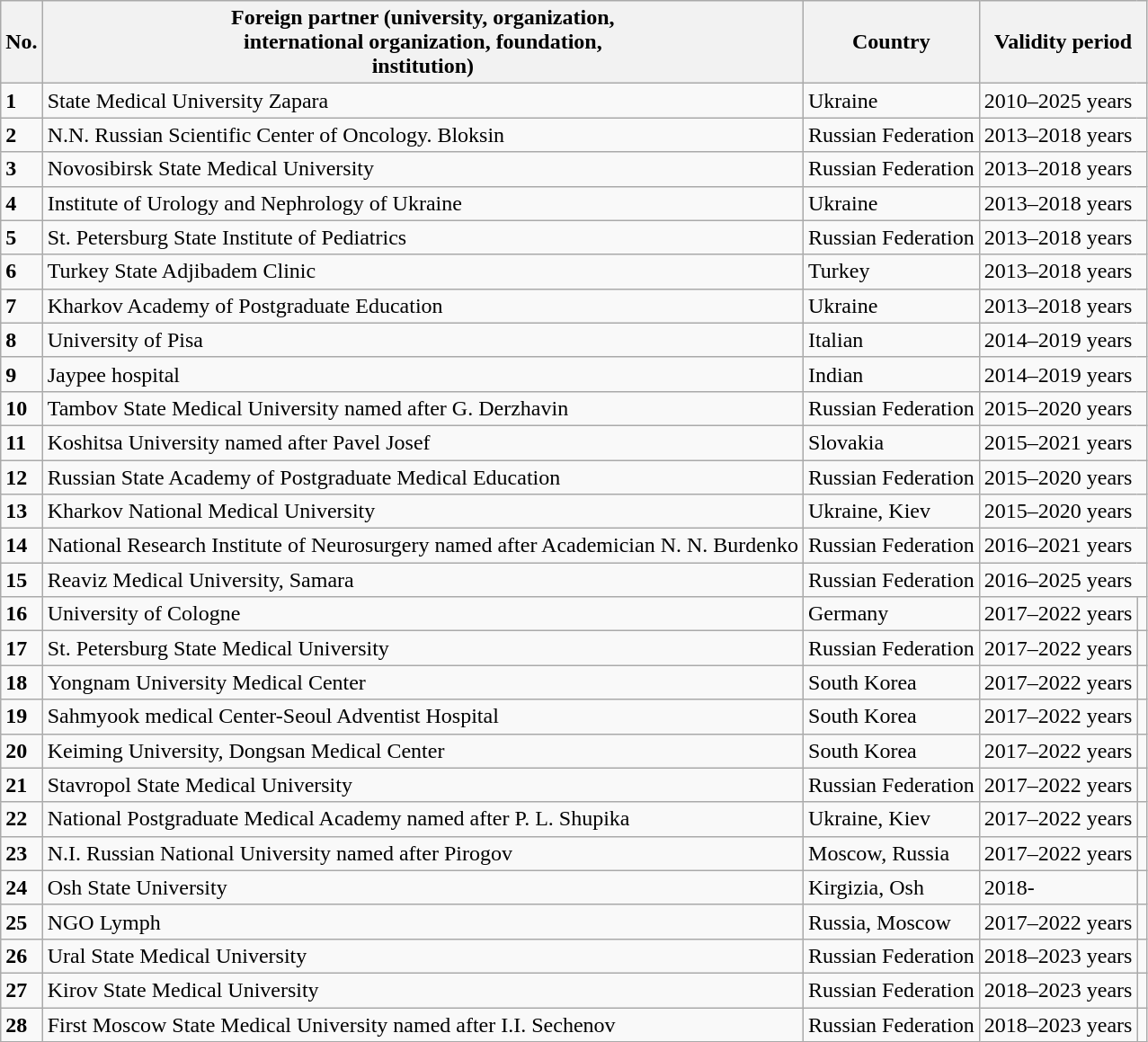<table class="wikitable">
<tr>
<th>No.</th>
<th>Foreign partner (university, organization,<br>international organization, foundation,<br>institution)</th>
<th>Country</th>
<th colspan="2">Validity period</th>
</tr>
<tr>
<td><strong>1</strong></td>
<td>State Medical University Zapara</td>
<td>Ukraine</td>
<td colspan="2">2010–2025 years</td>
</tr>
<tr>
<td><strong>2</strong></td>
<td>N.N. Russian Scientific Center of Oncology. Bloksin</td>
<td>Russian Federation</td>
<td colspan="2">2013–2018 years</td>
</tr>
<tr>
<td><strong>3</strong></td>
<td>Novosibirsk State Medical University</td>
<td>Russian Federation</td>
<td colspan="2">2013–2018 years</td>
</tr>
<tr>
<td><strong>4</strong></td>
<td>Institute of Urology and Nephrology of Ukraine</td>
<td>Ukraine</td>
<td colspan="2">2013–2018 years</td>
</tr>
<tr>
<td><strong>5</strong></td>
<td>St. Petersburg State Institute of Pediatrics</td>
<td>Russian Federation</td>
<td colspan="2">2013–2018 years</td>
</tr>
<tr>
<td><strong>6</strong></td>
<td>Turkey State Adjibadem Clinic</td>
<td>Turkey</td>
<td colspan="2">2013–2018 years</td>
</tr>
<tr>
<td><strong>7</strong></td>
<td>Kharkov Academy of Postgraduate Education</td>
<td>Ukraine</td>
<td colspan="2">2013–2018 years</td>
</tr>
<tr>
<td><strong>8</strong></td>
<td>University of Pisa</td>
<td>Italian</td>
<td colspan="2">2014–2019 years</td>
</tr>
<tr>
<td><strong>9</strong></td>
<td>Jaypee hospital</td>
<td>Indian</td>
<td colspan="2">2014–2019 years</td>
</tr>
<tr>
<td><strong>10</strong></td>
<td>Tambov State Medical University named after G. Derzhavin</td>
<td>Russian Federation</td>
<td colspan="2">2015–2020 years</td>
</tr>
<tr>
<td><strong>11</strong></td>
<td>Koshitsa University named after Pavel Josef</td>
<td>Slovakia</td>
<td colspan="2">2015–2021 years</td>
</tr>
<tr>
<td><strong>12</strong></td>
<td>Russian State Academy of Postgraduate Medical Education</td>
<td>Russian Federation</td>
<td colspan="2">2015–2020 years</td>
</tr>
<tr>
<td><strong>13</strong></td>
<td>Kharkov National Medical University</td>
<td>Ukraine, Kiev</td>
<td colspan="2">2015–2020 years</td>
</tr>
<tr>
<td><strong>14</strong></td>
<td>National Research Institute of Neurosurgery named after Academician N. N. Burdenko</td>
<td>Russian Federation</td>
<td colspan="2">2016–2021 years</td>
</tr>
<tr>
<td><strong>15</strong></td>
<td>Reaviz Medical University, Samara</td>
<td>Russian Federation</td>
<td colspan="2">2016–2025 years</td>
</tr>
<tr>
<td><strong>16</strong></td>
<td>University of Cologne</td>
<td>Germany</td>
<td>2017–2022 years</td>
<td></td>
</tr>
<tr>
<td><strong>17</strong></td>
<td>St. Petersburg State Medical University</td>
<td>Russian Federation</td>
<td>2017–2022 years</td>
<td></td>
</tr>
<tr>
<td><strong>18</strong></td>
<td>Yongnam University Medical Center</td>
<td>South Korea</td>
<td>2017–2022 years</td>
<td></td>
</tr>
<tr>
<td><strong>19</strong></td>
<td>Sahmyook medical Center-Seoul Adventist Hospital</td>
<td>South Korea</td>
<td>2017–2022 years</td>
<td></td>
</tr>
<tr>
<td><strong>20</strong></td>
<td>Keiming University, Dongsan Medical Center</td>
<td>South Korea</td>
<td>2017–2022 years</td>
<td></td>
</tr>
<tr>
<td><strong>21</strong></td>
<td>Stavropol State Medical University</td>
<td>Russian Federation</td>
<td>2017–2022 years</td>
<td></td>
</tr>
<tr>
<td><strong>22</strong></td>
<td>National Postgraduate Medical Academy named after  P. L. Shupika</td>
<td>Ukraine, Kiev</td>
<td>2017–2022 years</td>
<td></td>
</tr>
<tr>
<td><strong>23</strong></td>
<td>N.I. Russian National University named after Pirogov</td>
<td>Moscow, Russia</td>
<td>2017–2022 years</td>
<td></td>
</tr>
<tr>
<td><strong>24</strong></td>
<td>Osh State University</td>
<td>Kirgizia, Osh</td>
<td>2018-</td>
<td></td>
</tr>
<tr>
<td><strong>25</strong></td>
<td>NGO Lymph</td>
<td>Russia, Moscow</td>
<td>2017–2022 years</td>
<td></td>
</tr>
<tr>
<td><strong>26</strong></td>
<td>Ural State Medical University</td>
<td>Russian Federation</td>
<td>2018–2023 years</td>
<td></td>
</tr>
<tr>
<td><strong>27</strong></td>
<td>Kirov State Medical University</td>
<td>Russian Federation</td>
<td>2018–2023 years</td>
<td></td>
</tr>
<tr>
<td><strong>28</strong></td>
<td>First Moscow State Medical University named after I.I. Sechenov</td>
<td>Russian Federation</td>
<td>2018–2023 years</td>
<td></td>
</tr>
</table>
